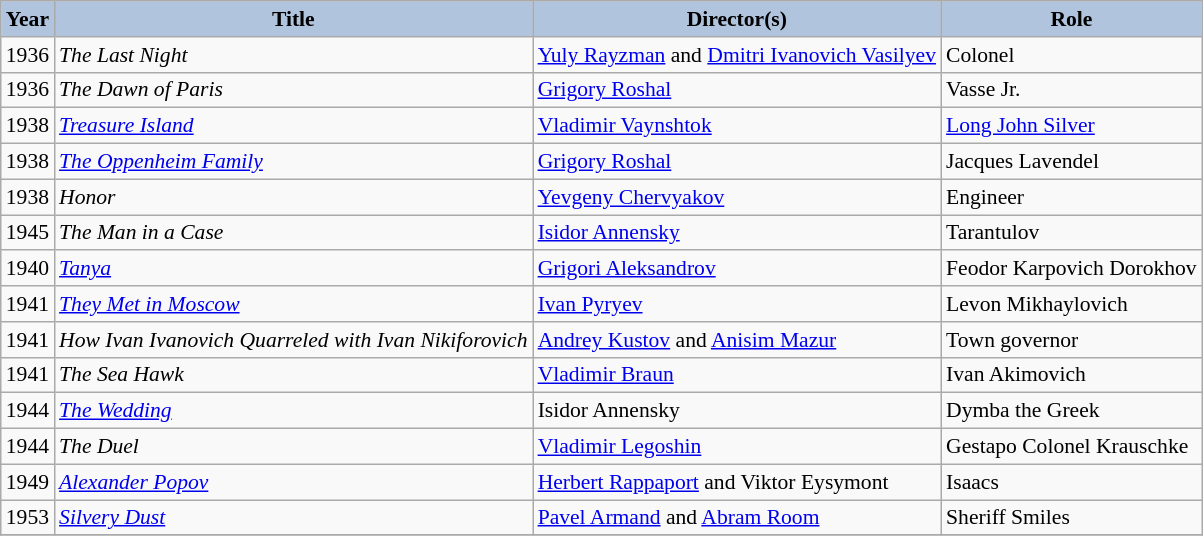<table class="wikitable" style="font-size:90%;">
<tr>
<th style="background:#B0C4DE;">Year</th>
<th style="background:#B0C4DE;">Title</th>
<th style="background:#B0C4DE;">Director(s)</th>
<th style="background:#B0C4DE;">Role</th>
</tr>
<tr>
<td>1936</td>
<td><em>The Last Night</em></td>
<td><a href='#'>Yuly Rayzman</a> and <a href='#'>Dmitri Ivanovich Vasilyev</a></td>
<td>Colonel</td>
</tr>
<tr>
<td>1936</td>
<td><em>The Dawn of Paris</em></td>
<td><a href='#'>Grigory Roshal</a></td>
<td>Vasse Jr.</td>
</tr>
<tr>
<td>1938</td>
<td><em><a href='#'>Treasure Island</a></em></td>
<td><a href='#'>Vladimir Vaynshtok</a></td>
<td><a href='#'>Long John Silver</a></td>
</tr>
<tr>
<td>1938</td>
<td><em><a href='#'>The Oppenheim Family</a></em></td>
<td><a href='#'>Grigory Roshal</a></td>
<td>Jacques Lavendel</td>
</tr>
<tr>
<td>1938</td>
<td><em>Honor</em></td>
<td><a href='#'>Yevgeny Chervyakov</a></td>
<td>Engineer</td>
</tr>
<tr>
<td>1945</td>
<td><em>The Man in a Case</em></td>
<td><a href='#'>Isidor Annensky</a></td>
<td>Tarantulov</td>
</tr>
<tr>
<td>1940</td>
<td><em><a href='#'>Tanya</a></em></td>
<td><a href='#'>Grigori Aleksandrov</a></td>
<td>Feodor Karpovich Dorokhov</td>
</tr>
<tr>
<td>1941</td>
<td><em><a href='#'>They Met in Moscow</a></em></td>
<td><a href='#'>Ivan Pyryev</a></td>
<td>Levon Mikhaylovich</td>
</tr>
<tr>
<td>1941</td>
<td><em>How Ivan Ivanovich Quarreled with Ivan Nikiforovich</em></td>
<td><a href='#'>Andrey Kustov</a> and <a href='#'>Anisim Mazur</a></td>
<td>Town governor</td>
</tr>
<tr>
<td>1941</td>
<td><em>The Sea Hawk</em></td>
<td><a href='#'>Vladimir Braun</a></td>
<td>Ivan Akimovich</td>
</tr>
<tr>
<td>1944</td>
<td><em><a href='#'>The Wedding</a></em></td>
<td>Isidor Annensky</td>
<td>Dymba the Greek</td>
</tr>
<tr>
<td>1944</td>
<td><em>The Duel</em></td>
<td><a href='#'>Vladimir Legoshin</a></td>
<td>Gestapo Colonel Krauschke</td>
</tr>
<tr>
<td>1949</td>
<td><em><a href='#'>Alexander Popov</a></em></td>
<td><a href='#'>Herbert Rappaport</a> and Viktor Eysymont</td>
<td>Isaacs</td>
</tr>
<tr>
<td>1953</td>
<td><em><a href='#'>Silvery Dust</a></em></td>
<td><a href='#'>Pavel Armand</a> and <a href='#'>Abram Room</a></td>
<td>Sheriff Smiles</td>
</tr>
<tr>
</tr>
</table>
